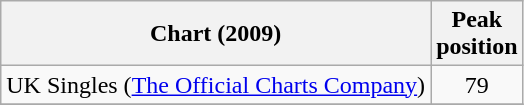<table class="wikitable">
<tr>
<th align="left">Chart (2009)</th>
<th align="left">Peak<br>position</th>
</tr>
<tr>
<td>UK Singles (<a href='#'>The Official Charts Company</a>)</td>
<td align="center">79</td>
</tr>
<tr>
</tr>
</table>
